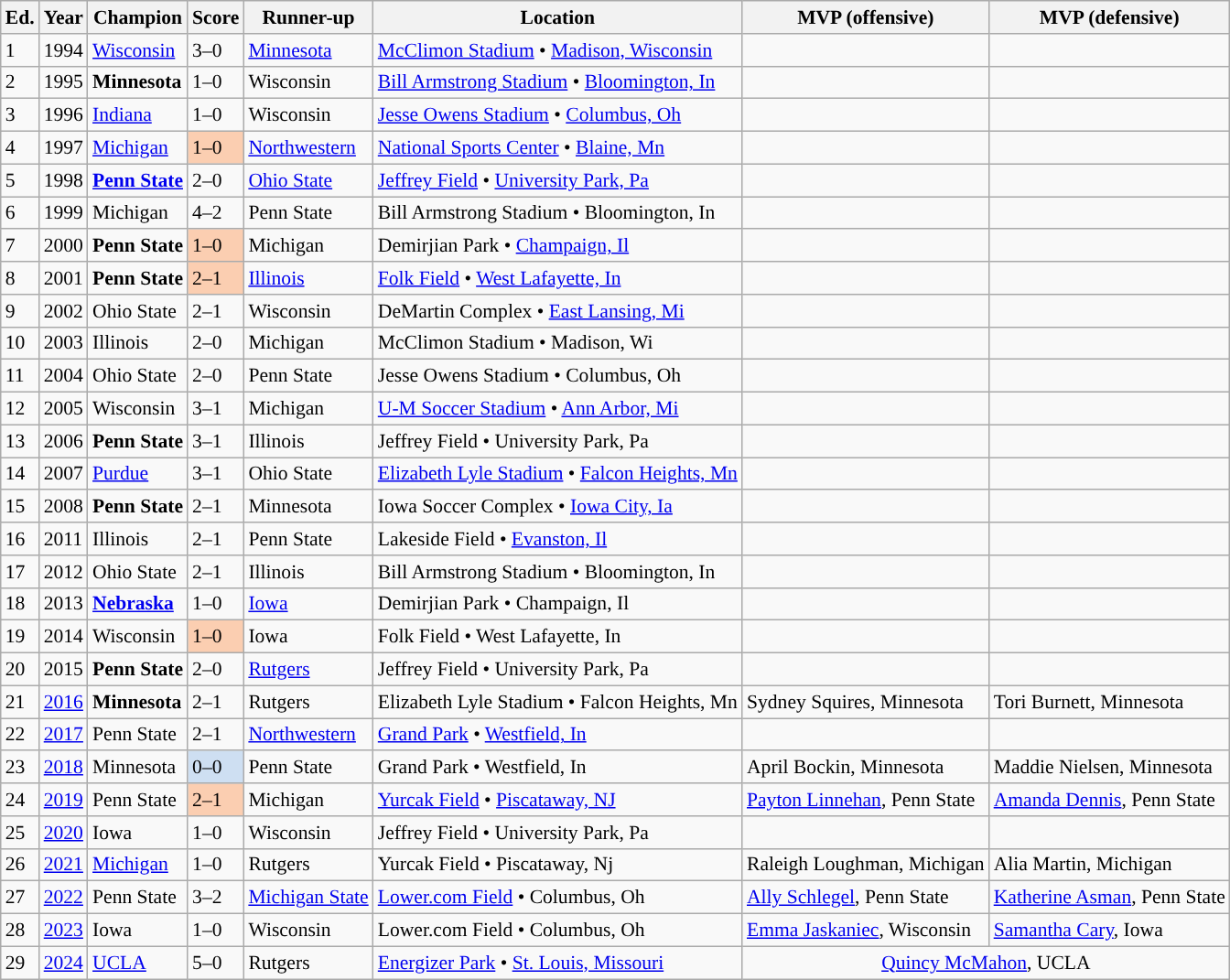<table class= "wikitable"; style= "font-size:90%">
<tr>
<th width=px>Ed.</th>
<th width=px>Year</th>
<th width=px>Champion</th>
<th width=px>Score</th>
<th width=px>Runner-up</th>
<th width=px>Location</th>
<th width=px>MVP (offensive)</th>
<th width=px>MVP (defensive)</th>
</tr>
<tr>
<td>1</td>
<td>1994</td>
<td><a href='#'>Wisconsin</a> </td>
<td>3–0</td>
<td><a href='#'>Minnesota</a></td>
<td><a href='#'>McClimon Stadium</a> • <a href='#'>Madison, Wisconsin</a></td>
<td></td>
<td></td>
</tr>
<tr>
<td>2</td>
<td>1995</td>
<td><strong>Minnesota</strong> </td>
<td>1–0</td>
<td>Wisconsin</td>
<td><a href='#'>Bill Armstrong Stadium</a> • <a href='#'>Bloomington, In</a></td>
<td></td>
<td></td>
</tr>
<tr>
<td>3</td>
<td>1996</td>
<td><a href='#'>Indiana</a> </td>
<td>1–0</td>
<td>Wisconsin</td>
<td><a href='#'>Jesse Owens Stadium</a> • <a href='#'>Columbus, Oh</a></td>
<td></td>
<td></td>
</tr>
<tr>
<td>4</td>
<td>1997</td>
<td><a href='#'>Michigan</a> </td>
<td style="background-color:#FBCEB1">1–0 </td>
<td><a href='#'>Northwestern</a></td>
<td><a href='#'>National Sports Center</a> • <a href='#'>Blaine, Mn</a></td>
<td></td>
<td></td>
</tr>
<tr>
<td>5</td>
<td>1998</td>
<td><strong><a href='#'>Penn State</a></strong> </td>
<td>2–0</td>
<td><a href='#'>Ohio State</a></td>
<td><a href='#'>Jeffrey Field</a> • <a href='#'>University Park, Pa</a></td>
<td></td>
<td></td>
</tr>
<tr>
<td>6</td>
<td>1999</td>
<td>Michigan </td>
<td>4–2</td>
<td>Penn State</td>
<td>Bill Armstrong Stadium • Bloomington, In</td>
<td></td>
<td></td>
</tr>
<tr>
<td>7</td>
<td>2000</td>
<td><strong>Penn State</strong> </td>
<td style="background-color:#FBCEB1">1–0 </td>
<td>Michigan</td>
<td>Demirjian Park • <a href='#'>Champaign, Il</a></td>
<td></td>
<td></td>
</tr>
<tr>
<td>8</td>
<td>2001</td>
<td><strong>Penn State</strong> </td>
<td style="background-color:#FBCEB1">2–1 </td>
<td><a href='#'>Illinois</a></td>
<td><a href='#'>Folk Field</a> • <a href='#'>West Lafayette, In</a></td>
<td></td>
<td></td>
</tr>
<tr>
<td>9</td>
<td>2002</td>
<td>Ohio State </td>
<td>2–1</td>
<td>Wisconsin</td>
<td>DeMartin Complex • <a href='#'>East Lansing, Mi</a></td>
<td></td>
<td></td>
</tr>
<tr>
<td>10</td>
<td>2003</td>
<td>Illinois </td>
<td>2–0</td>
<td>Michigan</td>
<td>McClimon Stadium • Madison, Wi</td>
<td></td>
<td></td>
</tr>
<tr>
<td>11</td>
<td>2004</td>
<td>Ohio State </td>
<td>2–0</td>
<td>Penn State</td>
<td>Jesse Owens Stadium • Columbus, Oh</td>
<td></td>
<td></td>
</tr>
<tr>
<td>12</td>
<td>2005</td>
<td>Wisconsin </td>
<td>3–1</td>
<td>Michigan</td>
<td><a href='#'>U-M Soccer Stadium</a> • <a href='#'>Ann Arbor, Mi</a></td>
<td></td>
<td></td>
</tr>
<tr>
<td>13</td>
<td>2006</td>
<td><strong>Penn State</strong> </td>
<td>3–1</td>
<td>Illinois</td>
<td>Jeffrey Field • University Park, Pa</td>
<td></td>
<td></td>
</tr>
<tr>
<td>14</td>
<td>2007</td>
<td><a href='#'>Purdue</a> </td>
<td>3–1</td>
<td>Ohio State</td>
<td><a href='#'>Elizabeth Lyle Stadium</a> • <a href='#'>Falcon Heights, Mn</a></td>
<td></td>
<td></td>
</tr>
<tr>
<td>15</td>
<td>2008</td>
<td><strong>Penn State</strong> </td>
<td>2–1</td>
<td>Minnesota</td>
<td>Iowa Soccer Complex • <a href='#'>Iowa City, Ia</a></td>
<td></td>
<td></td>
</tr>
<tr>
<td>16</td>
<td>2011</td>
<td>Illinois </td>
<td>2–1</td>
<td>Penn State</td>
<td>Lakeside Field • <a href='#'>Evanston, Il</a></td>
<td></td>
<td></td>
</tr>
<tr>
<td>17</td>
<td>2012</td>
<td>Ohio State </td>
<td>2–1</td>
<td>Illinois</td>
<td>Bill Armstrong Stadium • Bloomington, In</td>
<td></td>
<td></td>
</tr>
<tr>
<td>18</td>
<td>2013</td>
<td><strong><a href='#'>Nebraska</a></strong> </td>
<td>1–0</td>
<td><a href='#'>Iowa</a></td>
<td>Demirjian Park • Champaign, Il</td>
<td></td>
<td></td>
</tr>
<tr>
<td>19</td>
<td>2014</td>
<td>Wisconsin </td>
<td style="background-color:#FBCEB1">1–0 </td>
<td>Iowa</td>
<td>Folk Field • West Lafayette, In</td>
<td></td>
<td></td>
</tr>
<tr>
<td>20</td>
<td>2015</td>
<td><strong>Penn State</strong> </td>
<td>2–0</td>
<td><a href='#'>Rutgers</a></td>
<td>Jeffrey Field • University Park, Pa</td>
<td></td>
<td></td>
</tr>
<tr>
<td>21</td>
<td><a href='#'>2016</a></td>
<td><strong>Minnesota</strong> </td>
<td>2–1</td>
<td>Rutgers</td>
<td>Elizabeth Lyle Stadium • Falcon Heights, Mn</td>
<td>Sydney Squires, Minnesota</td>
<td>Tori Burnett, Minnesota</td>
</tr>
<tr>
<td>22</td>
<td><a href='#'>2017</a></td>
<td>Penn State </td>
<td>2–1</td>
<td><a href='#'>Northwestern</a></td>
<td><a href='#'>Grand Park</a> • <a href='#'>Westfield, In</a></td>
<td></td>
<td></td>
</tr>
<tr>
<td>23</td>
<td><a href='#'>2018</a></td>
<td>Minnesota </td>
<td style="background-color:#cedff2">0–0 </td>
<td>Penn State</td>
<td>Grand Park • Westfield, In</td>
<td>April Bockin, Minnesota</td>
<td>Maddie Nielsen, Minnesota</td>
</tr>
<tr>
<td>24</td>
<td><a href='#'>2019</a></td>
<td>Penn State </td>
<td style="background-color:#FBCEB1">2–1 </td>
<td>Michigan</td>
<td><a href='#'>Yurcak Field</a> • <a href='#'>Piscataway, NJ</a></td>
<td><a href='#'>Payton Linnehan</a>, Penn State</td>
<td><a href='#'>Amanda Dennis</a>, Penn State</td>
</tr>
<tr>
<td>25</td>
<td><a href='#'>2020</a></td>
<td>Iowa </td>
<td>1–0</td>
<td>Wisconsin</td>
<td>Jeffrey Field • University Park, Pa</td>
<td></td>
<td></td>
</tr>
<tr>
<td>26</td>
<td><a href='#'>2021</a></td>
<td><a href='#'>Michigan</a> </td>
<td>1–0</td>
<td>Rutgers</td>
<td>Yurcak Field • Piscataway, Nj</td>
<td>Raleigh Loughman, Michigan</td>
<td>Alia Martin, Michigan</td>
</tr>
<tr>
<td>27</td>
<td><a href='#'>2022</a></td>
<td>Penn State </td>
<td>3–2</td>
<td><a href='#'>Michigan State</a></td>
<td><a href='#'>Lower.com Field</a> • Columbus, Oh</td>
<td><a href='#'>Ally Schlegel</a>, Penn State</td>
<td><a href='#'>Katherine Asman</a>, Penn State</td>
</tr>
<tr>
<td>28</td>
<td><a href='#'>2023</a></td>
<td>Iowa </td>
<td>1–0</td>
<td>Wisconsin</td>
<td>Lower.com Field • Columbus, Oh</td>
<td><a href='#'>Emma Jaskaniec</a>, Wisconsin</td>
<td><a href='#'>Samantha Cary</a>, Iowa</td>
</tr>
<tr>
<td>29</td>
<td><a href='#'>2024</a></td>
<td><a href='#'>UCLA</a></td>
<td>5–0</td>
<td>Rutgers</td>
<td><a href='#'>Energizer Park</a> • <a href='#'>St. Louis, Missouri</a></td>
<td colspan=2 align=center><a href='#'>Quincy McMahon</a>, UCLA</td>
</tr>
</table>
